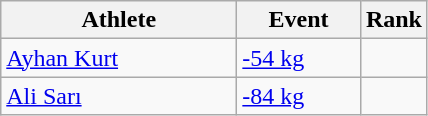<table class=wikitable>
<tr>
<th width=150>Athlete</th>
<th width=75>Event</th>
<th>Rank</th>
</tr>
<tr>
<td><a href='#'>Ayhan Kurt</a></td>
<td><a href='#'>-54 kg</a></td>
<td align=center></td>
</tr>
<tr>
<td><a href='#'>Ali Sarı</a></td>
<td><a href='#'>-84 kg</a></td>
<td align=center></td>
</tr>
</table>
